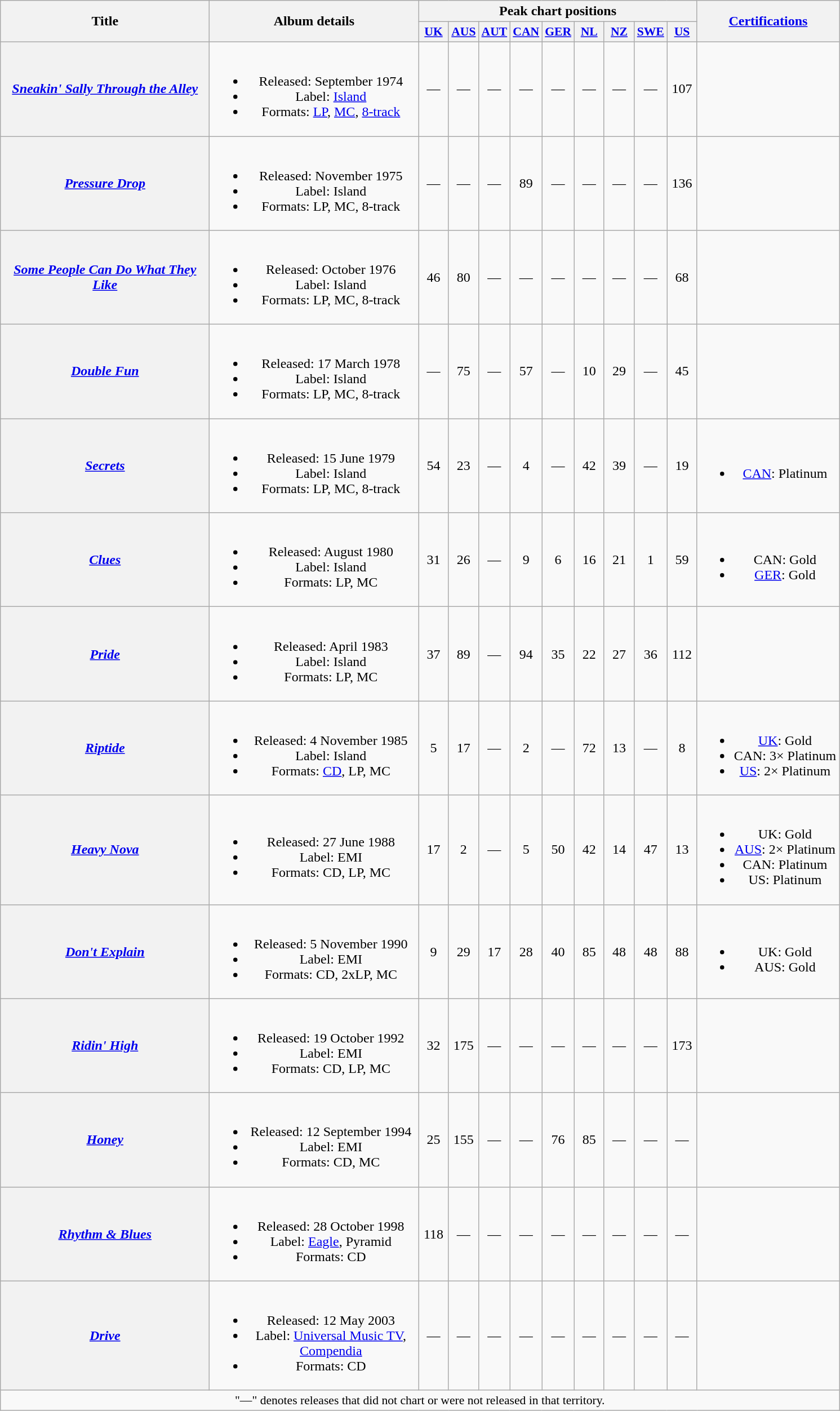<table class="wikitable plainrowheaders" style="text-align:center;">
<tr>
<th rowspan="2" scope="col" style="width:15em;">Title</th>
<th rowspan="2" scope="col" style="width:15em;">Album details</th>
<th colspan="9">Peak chart positions</th>
<th rowspan="2"><a href='#'>Certifications</a></th>
</tr>
<tr>
<th scope="col" style="width:2em;font-size:90%;"><a href='#'>UK</a><br></th>
<th scope="col" style="width:2em;font-size:90%;"><a href='#'>AUS</a><br></th>
<th scope="col" style="width:2em;font-size:90%;"><a href='#'>AUT</a><br></th>
<th scope="col" style="width:2em;font-size:90%;"><a href='#'>CAN</a><br></th>
<th scope="col" style="width:2em;font-size:90%;"><a href='#'>GER</a><br></th>
<th scope="col" style="width:2em;font-size:90%;"><a href='#'>NL</a><br></th>
<th scope="col" style="width:2em;font-size:90%;"><a href='#'>NZ</a><br></th>
<th scope="col" style="width:2em;font-size:90%;"><a href='#'>SWE</a><br></th>
<th scope="col" style="width:2em;font-size:90%;"><a href='#'>US</a><br></th>
</tr>
<tr>
<th scope="row"><em><a href='#'>Sneakin' Sally Through the Alley</a></em></th>
<td><br><ul><li>Released: September 1974</li><li>Label: <a href='#'>Island</a></li><li>Formats: <a href='#'>LP</a>, <a href='#'>MC</a>, <a href='#'>8-track</a></li></ul></td>
<td>—</td>
<td>—</td>
<td>—</td>
<td>—</td>
<td>—</td>
<td>—</td>
<td>—</td>
<td>—</td>
<td>107</td>
<td></td>
</tr>
<tr>
<th scope="row"><em><a href='#'>Pressure Drop</a></em></th>
<td><br><ul><li>Released: November 1975</li><li>Label: Island</li><li>Formats: LP, MC, 8-track</li></ul></td>
<td>—</td>
<td>—</td>
<td>—</td>
<td>89</td>
<td>—</td>
<td>—</td>
<td>—</td>
<td>—</td>
<td>136</td>
<td></td>
</tr>
<tr>
<th scope="row"><em><a href='#'>Some People Can Do What They Like</a></em></th>
<td><br><ul><li>Released: October 1976</li><li>Label: Island</li><li>Formats: LP, MC, 8-track</li></ul></td>
<td>46</td>
<td>80</td>
<td>—</td>
<td>—</td>
<td>—</td>
<td>—</td>
<td>—</td>
<td>—</td>
<td>68</td>
<td></td>
</tr>
<tr>
<th scope="row"><em><a href='#'>Double Fun</a></em></th>
<td><br><ul><li>Released: 17 March 1978</li><li>Label: Island</li><li>Formats: LP, MC, 8-track</li></ul></td>
<td>—</td>
<td>75</td>
<td>—</td>
<td>57</td>
<td>—</td>
<td>10</td>
<td>29</td>
<td>—</td>
<td>45</td>
<td></td>
</tr>
<tr>
<th scope="row"><em><a href='#'>Secrets</a></em></th>
<td><br><ul><li>Released: 15 June 1979</li><li>Label: Island</li><li>Formats: LP, MC, 8-track</li></ul></td>
<td>54</td>
<td>23</td>
<td>—</td>
<td>4</td>
<td>—</td>
<td>42</td>
<td>39</td>
<td>—</td>
<td>19</td>
<td><br><ul><li><a href='#'>CAN</a>: Platinum</li></ul></td>
</tr>
<tr>
<th scope="row"><em><a href='#'>Clues</a></em></th>
<td><br><ul><li>Released: August 1980</li><li>Label: Island</li><li>Formats: LP, MC</li></ul></td>
<td>31</td>
<td>26</td>
<td>—</td>
<td>9</td>
<td>6</td>
<td>16</td>
<td>21</td>
<td>1</td>
<td>59</td>
<td><br><ul><li>CAN: Gold</li><li><a href='#'>GER</a>: Gold</li></ul></td>
</tr>
<tr>
<th scope="row"><em><a href='#'>Pride</a></em></th>
<td><br><ul><li>Released: April 1983</li><li>Label: Island</li><li>Formats: LP, MC</li></ul></td>
<td>37</td>
<td>89</td>
<td>—</td>
<td>94</td>
<td>35</td>
<td>22</td>
<td>27</td>
<td>36</td>
<td>112</td>
<td></td>
</tr>
<tr>
<th scope="row"><em><a href='#'>Riptide</a></em></th>
<td><br><ul><li>Released: 4 November 1985</li><li>Label: Island</li><li>Formats: <a href='#'>CD</a>, LP, MC</li></ul></td>
<td>5</td>
<td>17</td>
<td>—</td>
<td>2</td>
<td>—</td>
<td>72</td>
<td>13</td>
<td>—</td>
<td>8</td>
<td><br><ul><li><a href='#'>UK</a>: Gold</li><li>CAN: 3× Platinum</li><li><a href='#'>US</a>: 2× Platinum</li></ul></td>
</tr>
<tr>
<th scope="row"><em><a href='#'>Heavy Nova</a></em></th>
<td><br><ul><li>Released: 27 June 1988</li><li>Label: EMI</li><li>Formats: CD, LP, MC</li></ul></td>
<td>17</td>
<td>2</td>
<td>—</td>
<td>5</td>
<td>50</td>
<td>42</td>
<td>14</td>
<td>47</td>
<td>13</td>
<td><br><ul><li>UK: Gold</li><li><a href='#'>AUS</a>: 2× Platinum</li><li>CAN: Platinum</li><li>US: Platinum</li></ul></td>
</tr>
<tr>
<th scope="row"><em><a href='#'>Don't Explain</a></em></th>
<td><br><ul><li>Released: 5 November 1990</li><li>Label: EMI</li><li>Formats: CD, 2xLP, MC</li></ul></td>
<td>9</td>
<td>29</td>
<td>17</td>
<td>28</td>
<td>40</td>
<td>85</td>
<td>48</td>
<td>48</td>
<td>88</td>
<td><br><ul><li>UK: Gold</li><li>AUS: Gold</li></ul></td>
</tr>
<tr>
<th scope="row"><em><a href='#'>Ridin' High</a></em></th>
<td><br><ul><li>Released: 19 October 1992</li><li>Label: EMI</li><li>Formats: CD, LP, MC</li></ul></td>
<td>32</td>
<td>175</td>
<td>—</td>
<td>—</td>
<td>—</td>
<td>—</td>
<td>—</td>
<td>—</td>
<td>173</td>
<td></td>
</tr>
<tr>
<th scope="row"><em><a href='#'>Honey</a></em></th>
<td><br><ul><li>Released: 12 September 1994</li><li>Label: EMI</li><li>Formats: CD, MC</li></ul></td>
<td>25</td>
<td>155</td>
<td>—</td>
<td>—</td>
<td>76</td>
<td>85</td>
<td>—</td>
<td>—</td>
<td>—</td>
<td></td>
</tr>
<tr>
<th scope="row"><em><a href='#'>Rhythm & Blues</a></em></th>
<td><br><ul><li>Released: 28 October 1998</li><li>Label: <a href='#'>Eagle</a>, Pyramid</li><li>Formats: CD</li></ul></td>
<td>118</td>
<td>—</td>
<td>—</td>
<td>—</td>
<td>—</td>
<td>—</td>
<td>—</td>
<td>—</td>
<td>—</td>
<td></td>
</tr>
<tr>
<th scope="row"><em><a href='#'>Drive</a></em></th>
<td><br><ul><li>Released: 12 May 2003</li><li>Label: <a href='#'>Universal Music TV</a>, <a href='#'>Compendia</a></li><li>Formats: CD</li></ul></td>
<td>—</td>
<td>—</td>
<td>—</td>
<td>—</td>
<td>—</td>
<td>—</td>
<td>—</td>
<td>—</td>
<td>—</td>
<td></td>
</tr>
<tr>
<td colspan="12" style="font-size:90%">"—" denotes releases that did not chart or were not released in that territory.</td>
</tr>
</table>
